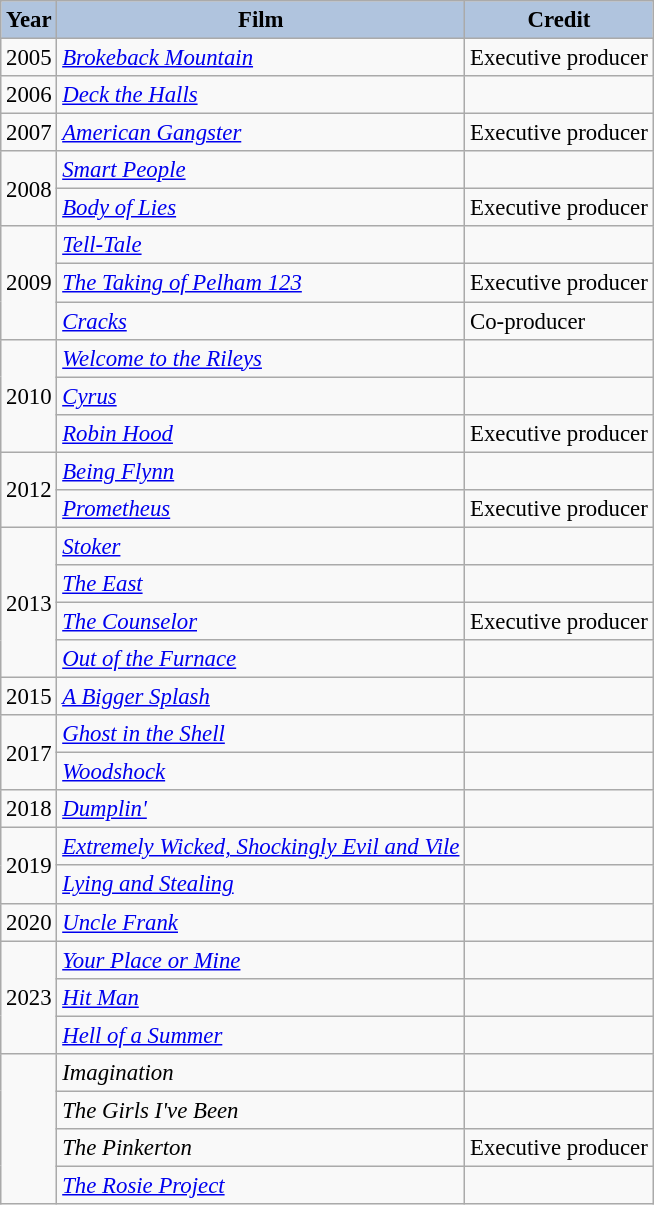<table class="wikitable" style="font-size:95%;">
<tr>
<th style="background:#B0C4DE;">Year</th>
<th style="background:#B0C4DE;">Film</th>
<th style="background:#B0C4DE;">Credit</th>
</tr>
<tr>
<td>2005</td>
<td><em><a href='#'>Brokeback Mountain</a></em></td>
<td>Executive producer</td>
</tr>
<tr>
<td>2006</td>
<td><em><a href='#'>Deck the Halls</a></em></td>
<td></td>
</tr>
<tr>
<td>2007</td>
<td><em><a href='#'>American Gangster</a></em></td>
<td>Executive producer</td>
</tr>
<tr>
<td rowspan=2>2008</td>
<td><em><a href='#'>Smart People</a></em></td>
<td></td>
</tr>
<tr>
<td><em><a href='#'>Body of Lies</a></em></td>
<td>Executive producer</td>
</tr>
<tr>
<td rowspan=3>2009</td>
<td><em><a href='#'>Tell-Tale</a></em></td>
<td></td>
</tr>
<tr>
<td><em><a href='#'>The Taking of Pelham 123</a></em></td>
<td>Executive producer</td>
</tr>
<tr>
<td><em><a href='#'>Cracks</a></em></td>
<td>Co-producer</td>
</tr>
<tr>
<td rowspan=3>2010</td>
<td><em><a href='#'>Welcome to the Rileys</a></em></td>
<td></td>
</tr>
<tr>
<td><em><a href='#'>Cyrus</a></em></td>
<td></td>
</tr>
<tr>
<td><em><a href='#'>Robin Hood</a></em></td>
<td>Executive producer</td>
</tr>
<tr>
<td rowspan=2>2012</td>
<td><em><a href='#'>Being Flynn</a></em></td>
<td></td>
</tr>
<tr>
<td><em><a href='#'>Prometheus</a></em></td>
<td>Executive producer</td>
</tr>
<tr>
<td rowspan=4>2013</td>
<td><em><a href='#'>Stoker</a></em></td>
<td></td>
</tr>
<tr>
<td><em><a href='#'>The East</a></em></td>
<td></td>
</tr>
<tr>
<td><em><a href='#'>The Counselor</a></em></td>
<td>Executive producer</td>
</tr>
<tr>
<td><em><a href='#'>Out of the Furnace</a></em></td>
<td></td>
</tr>
<tr>
<td>2015</td>
<td><em><a href='#'>A Bigger Splash</a></em></td>
<td></td>
</tr>
<tr>
<td rowspan=2>2017</td>
<td><em><a href='#'>Ghost in the Shell</a></em></td>
<td></td>
</tr>
<tr>
<td><em><a href='#'>Woodshock</a></em></td>
<td></td>
</tr>
<tr>
<td>2018</td>
<td><em><a href='#'>Dumplin'</a></em></td>
<td></td>
</tr>
<tr>
<td rowspan=2>2019</td>
<td><em><a href='#'>Extremely Wicked, Shockingly Evil and Vile</a></em></td>
<td></td>
</tr>
<tr>
<td><em><a href='#'>Lying and Stealing</a></em></td>
<td></td>
</tr>
<tr>
<td>2020</td>
<td><em><a href='#'>Uncle Frank</a></em></td>
<td></td>
</tr>
<tr>
<td rowspan=3>2023</td>
<td><em><a href='#'>Your Place or Mine</a></em></td>
<td></td>
</tr>
<tr>
<td><em><a href='#'>Hit Man</a></em></td>
<td></td>
</tr>
<tr>
<td><em><a href='#'>Hell of a Summer</a></em></td>
<td></td>
</tr>
<tr>
<td rowspan=4></td>
<td><em>Imagination</em></td>
<td></td>
</tr>
<tr>
<td><em>The Girls I've Been</em></td>
<td></td>
</tr>
<tr>
<td><em>The Pinkerton</em></td>
<td>Executive producer</td>
</tr>
<tr>
<td><em><a href='#'>The Rosie Project</a></em></td>
<td></td>
</tr>
</table>
